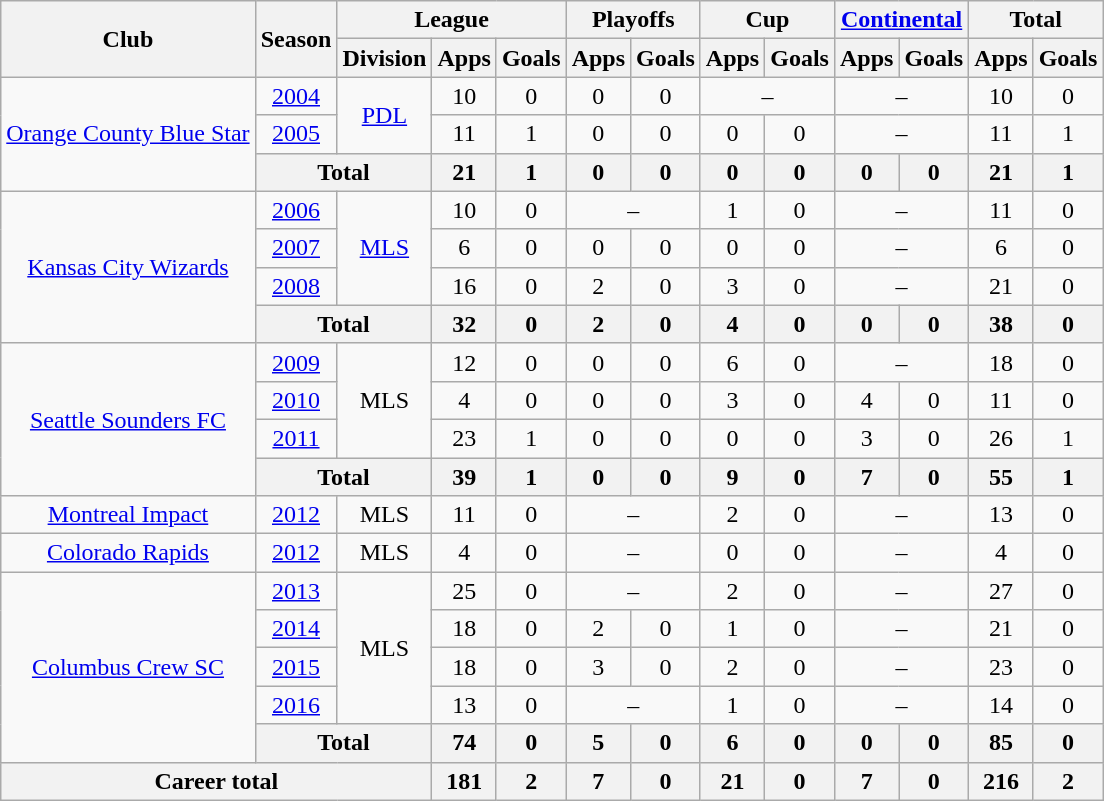<table class="wikitable" style="text-align: center;">
<tr>
<th rowspan=2>Club</th>
<th rowspan=2>Season</th>
<th colspan=3>League</th>
<th colspan=2>Playoffs</th>
<th colspan=2>Cup</th>
<th colspan=2><a href='#'>Continental</a></th>
<th colspan=2>Total</th>
</tr>
<tr>
<th>Division</th>
<th>Apps</th>
<th>Goals</th>
<th>Apps</th>
<th>Goals</th>
<th>Apps</th>
<th>Goals</th>
<th>Apps</th>
<th>Goals</th>
<th>Apps</th>
<th>Goals</th>
</tr>
<tr>
<td rowspan=3><a href='#'>Orange County Blue Star</a></td>
<td><a href='#'>2004</a></td>
<td rowspan=2><a href='#'>PDL</a></td>
<td>10</td>
<td>0</td>
<td>0</td>
<td>0</td>
<td colspan=2>–</td>
<td colspan=2>–</td>
<td>10</td>
<td>0</td>
</tr>
<tr>
<td><a href='#'>2005</a></td>
<td>11</td>
<td>1</td>
<td>0</td>
<td>0</td>
<td>0</td>
<td>0</td>
<td colspan=2>–</td>
<td>11</td>
<td>1</td>
</tr>
<tr>
<th colspan=2>Total</th>
<th>21</th>
<th>1</th>
<th>0</th>
<th>0</th>
<th>0</th>
<th>0</th>
<th>0</th>
<th>0</th>
<th>21</th>
<th>1</th>
</tr>
<tr>
<td rowspan=4><a href='#'>Kansas City Wizards</a></td>
<td><a href='#'>2006</a></td>
<td rowspan=3><a href='#'>MLS</a></td>
<td>10</td>
<td>0</td>
<td colspan=2>–</td>
<td>1</td>
<td>0</td>
<td colspan=2>–</td>
<td>11</td>
<td>0</td>
</tr>
<tr>
<td><a href='#'>2007</a></td>
<td>6</td>
<td>0</td>
<td>0</td>
<td>0</td>
<td>0</td>
<td>0</td>
<td colspan=2>–</td>
<td>6</td>
<td>0</td>
</tr>
<tr>
<td><a href='#'>2008</a></td>
<td>16</td>
<td>0</td>
<td>2</td>
<td>0</td>
<td>3</td>
<td>0</td>
<td colspan=2>–</td>
<td>21</td>
<td>0</td>
</tr>
<tr>
<th colspan=2>Total</th>
<th>32</th>
<th>0</th>
<th>2</th>
<th>0</th>
<th>4</th>
<th>0</th>
<th>0</th>
<th>0</th>
<th>38</th>
<th>0</th>
</tr>
<tr>
<td rowspan=4><a href='#'>Seattle Sounders FC</a></td>
<td><a href='#'>2009</a></td>
<td rowspan=3>MLS</td>
<td>12</td>
<td>0</td>
<td>0</td>
<td>0</td>
<td>6</td>
<td>0</td>
<td colspan=2>–</td>
<td>18</td>
<td>0</td>
</tr>
<tr>
<td><a href='#'>2010</a></td>
<td>4</td>
<td>0</td>
<td>0</td>
<td>0</td>
<td>3</td>
<td>0</td>
<td>4</td>
<td>0</td>
<td>11</td>
<td>0</td>
</tr>
<tr>
<td><a href='#'>2011</a></td>
<td>23</td>
<td>1</td>
<td>0</td>
<td>0</td>
<td>0</td>
<td>0</td>
<td>3</td>
<td>0</td>
<td>26</td>
<td>1</td>
</tr>
<tr>
<th colspan=2>Total</th>
<th>39</th>
<th>1</th>
<th>0</th>
<th>0</th>
<th>9</th>
<th>0</th>
<th>7</th>
<th>0</th>
<th>55</th>
<th>1</th>
</tr>
<tr>
<td><a href='#'>Montreal Impact</a></td>
<td><a href='#'>2012</a></td>
<td>MLS</td>
<td>11</td>
<td>0</td>
<td colspan=2>–</td>
<td>2</td>
<td>0</td>
<td colspan=2>–</td>
<td>13</td>
<td>0</td>
</tr>
<tr>
<td><a href='#'>Colorado Rapids</a></td>
<td><a href='#'>2012</a></td>
<td>MLS</td>
<td>4</td>
<td>0</td>
<td colspan=2>–</td>
<td>0</td>
<td>0</td>
<td colspan=2>–</td>
<td>4</td>
<td>0</td>
</tr>
<tr>
<td rowspan=5><a href='#'>Columbus Crew SC</a></td>
<td><a href='#'>2013</a></td>
<td rowspan=4>MLS</td>
<td>25</td>
<td>0</td>
<td colspan=2>–</td>
<td>2</td>
<td>0</td>
<td colspan=2>–</td>
<td>27</td>
<td>0</td>
</tr>
<tr>
<td><a href='#'>2014</a></td>
<td>18</td>
<td>0</td>
<td>2</td>
<td>0</td>
<td>1</td>
<td>0</td>
<td colspan=2>–</td>
<td>21</td>
<td>0</td>
</tr>
<tr>
<td><a href='#'>2015</a></td>
<td>18</td>
<td>0</td>
<td>3</td>
<td>0</td>
<td>2</td>
<td>0</td>
<td colspan=2>–</td>
<td>23</td>
<td>0</td>
</tr>
<tr>
<td><a href='#'>2016</a></td>
<td>13</td>
<td>0</td>
<td colspan=2>–</td>
<td>1</td>
<td>0</td>
<td colspan=2>–</td>
<td>14</td>
<td>0</td>
</tr>
<tr>
<th colspan=2>Total</th>
<th>74</th>
<th>0</th>
<th>5</th>
<th>0</th>
<th>6</th>
<th>0</th>
<th>0</th>
<th>0</th>
<th>85</th>
<th>0</th>
</tr>
<tr>
<th colspan=3>Career total</th>
<th>181</th>
<th>2</th>
<th>7</th>
<th>0</th>
<th>21</th>
<th>0</th>
<th>7</th>
<th>0</th>
<th>216</th>
<th>2</th>
</tr>
</table>
